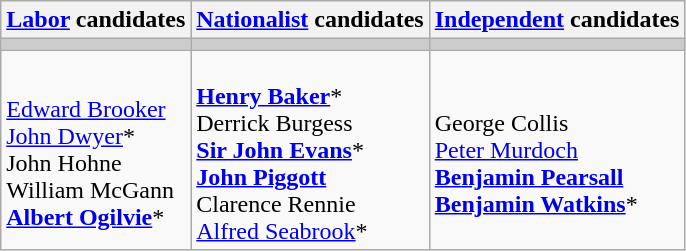<table class="wikitable">
<tr>
<th><a href='#'>Labor</a> candidates</th>
<th><a href='#'>Nationalist</a> candidates</th>
<th><a href='#'>Independent</a> candidates</th>
</tr>
<tr bgcolor="#cccccc">
<td></td>
<td></td>
<td></td>
</tr>
<tr>
<td><br><a href='#'>Edward Brooker</a><br>
<a href='#'>John Dwyer</a>*<br>
John Hohne<br>
William McGann<br>
<strong><a href='#'>Albert Ogilvie</a></strong>*</td>
<td><br><strong><a href='#'>Henry Baker</a></strong>*<br>
Derrick Burgess<br>
<strong><a href='#'>Sir John Evans</a></strong>*<br>
<strong><a href='#'>John Piggott</a></strong><br>
Clarence Rennie<br>
<a href='#'>Alfred Seabrook</a>*</td>
<td><br>George Collis<br>
<a href='#'>Peter Murdoch</a><br>
<strong><a href='#'>Benjamin Pearsall</a></strong><br>
<strong><a href='#'>Benjamin Watkins</a></strong>*</td>
</tr>
</table>
